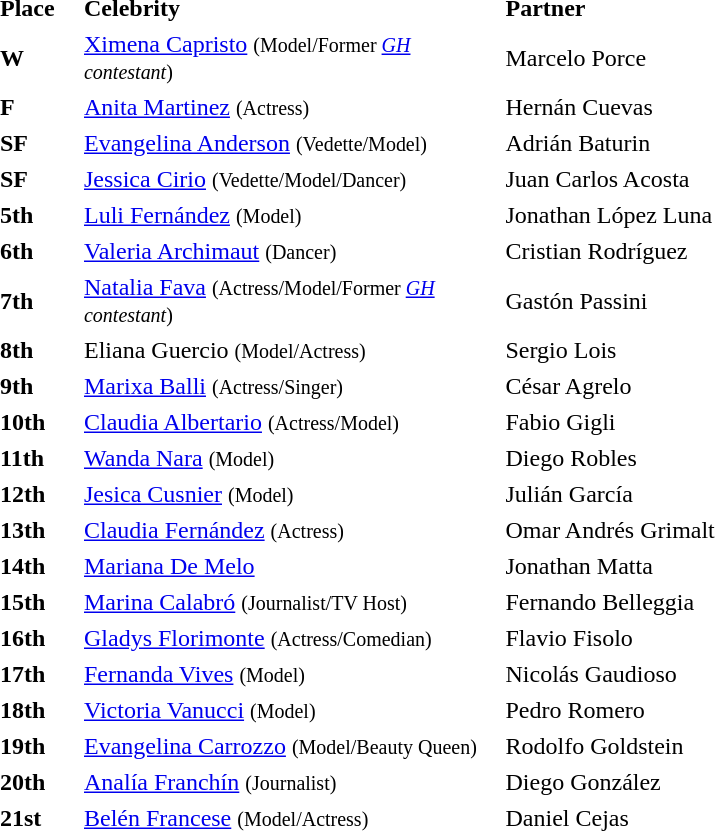<table border="0" cellpadding="2">
<tr>
<td style="width:50px;"><strong>Place</strong></td>
<td style="width:275px;"><strong>Celebrity</strong></td>
<td style="width:150px;"><strong>Partner</strong></td>
</tr>
<tr>
<td><strong>W</strong></td>
<td><a href='#'>Ximena Capristo</a> <small>(Model/Former <em><a href='#'>GH</a> contestant</em>)</small></td>
<td>Marcelo Porce</td>
</tr>
<tr>
<td><strong>F</strong></td>
<td><a href='#'>Anita Martinez</a> <small>(Actress)</small></td>
<td>Hernán Cuevas</td>
</tr>
<tr>
<td><strong>SF</strong></td>
<td><a href='#'>Evangelina Anderson</a> <small>(Vedette/Model)</small></td>
<td>Adrián Baturin</td>
</tr>
<tr>
<td><strong>SF</strong></td>
<td><a href='#'>Jessica Cirio</a> <small>(Vedette/Model/Dancer)</small></td>
<td>Juan Carlos Acosta</td>
</tr>
<tr>
<td><strong>5th</strong></td>
<td><a href='#'>Luli Fernández</a> <small>(Model)</small></td>
<td>Jonathan López Luna</td>
</tr>
<tr>
<td><strong>6th</strong></td>
<td><a href='#'>Valeria Archimaut</a> <small>(Dancer)</small></td>
<td>Cristian Rodríguez</td>
</tr>
<tr>
<td><strong>7th</strong></td>
<td><a href='#'>Natalia Fava</a> <small>(Actress/Model/Former <em><a href='#'>GH</a> contestant</em>)</small></td>
<td>Gastón Passini</td>
</tr>
<tr>
<td><strong>8th</strong></td>
<td>Eliana Guercio <small>(Model/Actress)</small></td>
<td>Sergio Lois</td>
</tr>
<tr>
<td><strong>9th</strong></td>
<td><a href='#'>Marixa Balli</a> <small>(Actress/Singer)</small></td>
<td>César Agrelo</td>
</tr>
<tr>
<td><strong>10th</strong></td>
<td><a href='#'>Claudia Albertario</a> <small>(Actress/Model)</small></td>
<td>Fabio Gigli</td>
</tr>
<tr>
<td><strong>11th</strong></td>
<td><a href='#'>Wanda Nara</a> <small>(Model)</small></td>
<td>Diego Robles</td>
</tr>
<tr>
<td><strong>12th</strong></td>
<td><a href='#'>Jesica Cusnier</a> <small>(Model)</small></td>
<td>Julián García</td>
</tr>
<tr>
<td><strong>13th</strong></td>
<td><a href='#'>Claudia Fernández</a> <small>(Actress)</small></td>
<td>Omar Andrés Grimalt</td>
</tr>
<tr>
<td><strong>14th</strong></td>
<td><a href='#'>Mariana De Melo</a></td>
<td>Jonathan Matta</td>
</tr>
<tr>
<td><strong>15th</strong></td>
<td><a href='#'>Marina Calabró</a> <small>(Journalist/TV Host)</small></td>
<td>Fernando Belleggia</td>
</tr>
<tr>
<td><strong>16th</strong></td>
<td><a href='#'>Gladys Florimonte</a> <small>(Actress/Comedian)</small></td>
<td>Flavio Fisolo</td>
</tr>
<tr>
<td><strong>17th</strong></td>
<td><a href='#'>Fernanda Vives</a> <small>(Model)</small></td>
<td>Nicolás Gaudioso</td>
</tr>
<tr>
<td><strong>18th</strong></td>
<td><a href='#'>Victoria Vanucci</a> <small>(Model)</small></td>
<td>Pedro Romero</td>
</tr>
<tr>
<td><strong>19th</strong></td>
<td><a href='#'>Evangelina Carrozzo</a> <small>(Model/Beauty Queen)</small></td>
<td>Rodolfo Goldstein</td>
</tr>
<tr>
<td><strong>20th</strong></td>
<td><a href='#'>Analía Franchín</a> <small>(Journalist)</small></td>
<td>Diego González</td>
</tr>
<tr>
<td><strong>21st</strong></td>
<td><a href='#'>Belén Francese</a> <small>(Model/Actress)</small></td>
<td>Daniel Cejas</td>
</tr>
</table>
